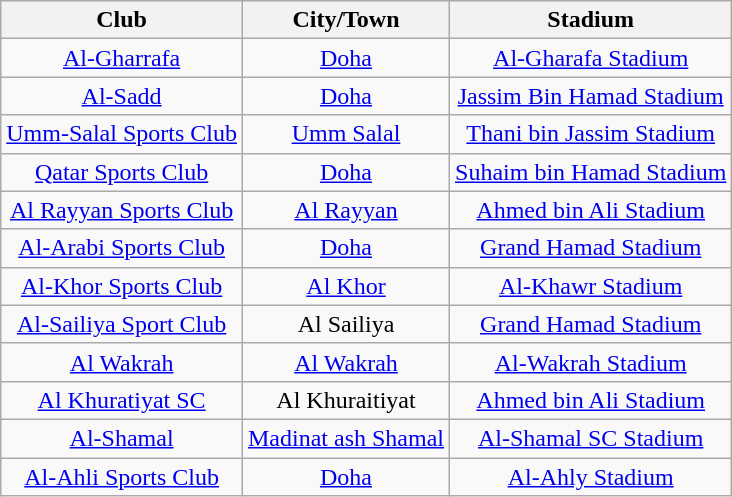<table class="wikitable" style="text-align: center;">
<tr>
<th>Club</th>
<th>City/Town</th>
<th>Stadium</th>
</tr>
<tr>
<td><a href='#'>Al-Gharrafa</a></td>
<td><a href='#'>Doha</a></td>
<td><a href='#'>Al-Gharafa Stadium</a></td>
</tr>
<tr>
<td><a href='#'>Al-Sadd</a></td>
<td><a href='#'>Doha</a></td>
<td><a href='#'>Jassim Bin Hamad Stadium</a></td>
</tr>
<tr>
<td><a href='#'>Umm-Salal Sports Club</a></td>
<td><a href='#'>Umm Salal</a></td>
<td><a href='#'>Thani bin Jassim Stadium</a></td>
</tr>
<tr>
<td><a href='#'>Qatar Sports Club</a></td>
<td><a href='#'>Doha</a></td>
<td><a href='#'>Suhaim bin Hamad Stadium</a></td>
</tr>
<tr>
<td><a href='#'>Al Rayyan Sports Club</a></td>
<td><a href='#'>Al Rayyan</a></td>
<td><a href='#'>Ahmed bin Ali Stadium</a></td>
</tr>
<tr>
<td><a href='#'>Al-Arabi Sports Club</a></td>
<td><a href='#'>Doha</a></td>
<td><a href='#'>Grand Hamad Stadium</a></td>
</tr>
<tr>
<td><a href='#'>Al-Khor Sports Club</a></td>
<td><a href='#'>Al Khor</a></td>
<td><a href='#'>Al-Khawr Stadium</a></td>
</tr>
<tr>
<td><a href='#'>Al-Sailiya Sport Club</a></td>
<td>Al Sailiya</td>
<td><a href='#'>Grand Hamad Stadium</a></td>
</tr>
<tr>
<td><a href='#'>Al Wakrah</a></td>
<td><a href='#'>Al Wakrah</a></td>
<td><a href='#'>Al-Wakrah Stadium</a></td>
</tr>
<tr>
<td><a href='#'>Al Khuratiyat SC</a></td>
<td>Al Khuraitiyat</td>
<td><a href='#'>Ahmed bin Ali Stadium</a></td>
</tr>
<tr>
<td><a href='#'>Al-Shamal</a></td>
<td><a href='#'>Madinat ash Shamal</a></td>
<td><a href='#'>Al-Shamal SC Stadium</a></td>
</tr>
<tr>
<td><a href='#'>Al-Ahli Sports Club</a></td>
<td><a href='#'>Doha</a></td>
<td><a href='#'>Al-Ahly Stadium</a></td>
</tr>
</table>
